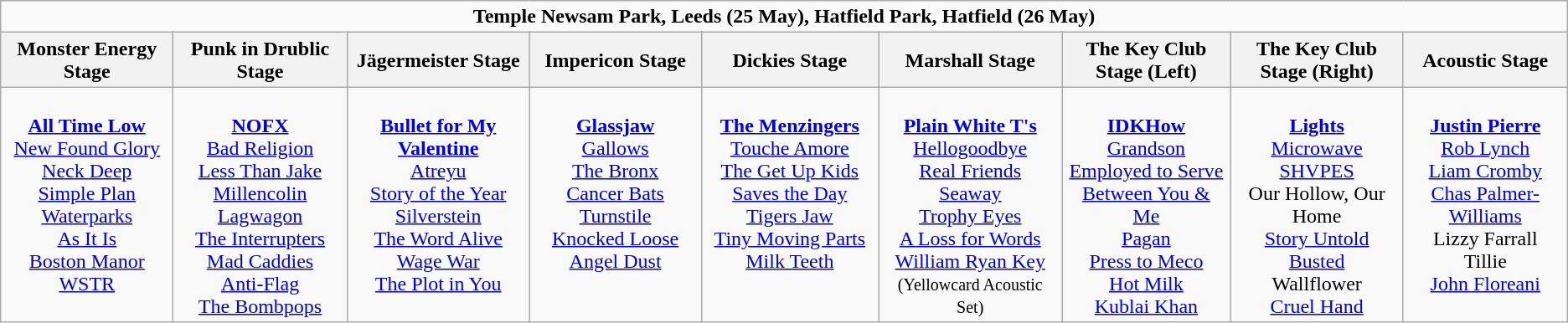<table class="wikitable">
<tr>
<td colspan="9" style="text-align:center;"><strong>Temple Newsam Park, Leeds (25 May), Hatfield Park, Hatfield (26 May)</strong></td>
</tr>
<tr>
<th>Monster Energy Stage</th>
<th>Punk in Drublic Stage</th>
<th>Jägermeister Stage</th>
<th>Impericon Stage</th>
<th>Dickies Stage</th>
<th>Marshall Stage</th>
<th>The Key Club Stage (Left)</th>
<th>The Key Club Stage (Right)</th>
<th>Acoustic Stage</th>
</tr>
<tr>
<td valign="top" align="center" width=185><br><strong><a href='#'>All Time Low</a></strong>
<br><a href='#'>New Found Glory</a>
<br><a href='#'>Neck Deep</a>
<br><a href='#'>Simple Plan</a>
<br><a href='#'>Waterparks</a>
<br><a href='#'>As It Is</a>
<br><a href='#'>Boston Manor</a>
<br><a href='#'>WSTR</a></td>
<td valign="top" align="center" width=185><br><strong><a href='#'>NOFX</a></strong>
<br><a href='#'>Bad Religion</a>
<br><a href='#'>Less Than Jake</a>
<br><a href='#'>Millencolin</a>
<br><a href='#'>Lagwagon</a>
<br><a href='#'>The Interrupters</a>
<br><a href='#'>Mad Caddies</a>
<br><a href='#'>Anti-Flag</a>
<br><a href='#'>The Bombpops</a></td>
<td valign="top" align="center" width=185><br><strong><a href='#'>Bullet for My Valentine</a></strong>
<br><a href='#'>Atreyu</a>
<br><a href='#'>Story of the Year</a>
<br><a href='#'>Silverstein</a>
<br><a href='#'>The Word Alive</a>
<br><a href='#'>Wage War</a>
<br><a href='#'>The Plot in You</a></td>
<td valign="top" align="center" width=185><br><strong><a href='#'>Glassjaw</a></strong>
<br><a href='#'>Gallows</a>
<br><a href='#'>The Bronx</a>
<br><a href='#'>Cancer Bats</a>
<br><a href='#'>Turnstile</a>
<br><a href='#'>Knocked Loose</a>
<br><a href='#'>Angel Dust</a></td>
<td valign="top" align="center" width=185><br><strong><a href='#'>The Menzingers</a></strong>
<br><a href='#'>Touche Amore</a>
<br><a href='#'>The Get Up Kids</a>
<br><a href='#'>Saves the Day</a>
<br><a href='#'>Tigers Jaw</a>
<br><a href='#'>Tiny Moving Parts</a>
<br><a href='#'>Milk Teeth</a></td>
<td valign="top" align="center" width=185><br><strong><a href='#'>Plain White T's</a></strong>
<br><a href='#'>Hellogoodbye</a>
<br><a href='#'>Real Friends</a>
<br><a href='#'>Seaway</a>
<br><a href='#'>Trophy Eyes</a>
<br><a href='#'>A Loss for Words</a>
<br><a href='#'>William Ryan Key</a><br><small>(Yellowcard Acoustic Set)</small></td>
<td valign="top" align="center" width=185><br><strong><a href='#'>IDKHow</a></strong>
<br><a href='#'>Grandson</a>
<br><a href='#'>Employed to Serve</a>
<br><a href='#'>Between You & Me</a>
<br><a href='#'>Pagan</a>
<br><a href='#'>Press to Meco</a>
<br><a href='#'>Hot Milk</a>
<br><a href='#'>Kublai Khan</a></td>
<td valign="top" align="center" width=185><br><strong><a href='#'>Lights</a></strong>
<br><a href='#'>Microwave</a>
<br><a href='#'>SHVPES</a>
<br>Our Hollow, Our Home
<br><a href='#'>Story Untold</a>
<br><a href='#'>Busted</a>
<br>Wallflower
<br><a href='#'>Cruel Hand</a></td>
<td valign="top" align="center" width=185><br><strong><a href='#'>Justin Pierre</a></strong>
<br><a href='#'>Rob Lynch</a>
<br><a href='#'>Liam Cromby</a>
<br><a href='#'>Chas Palmer-Williams</a>
<br>Lizzy Farrall
<br>Tillie
<br><a href='#'>John Floreani</a></td>
</tr>
</table>
